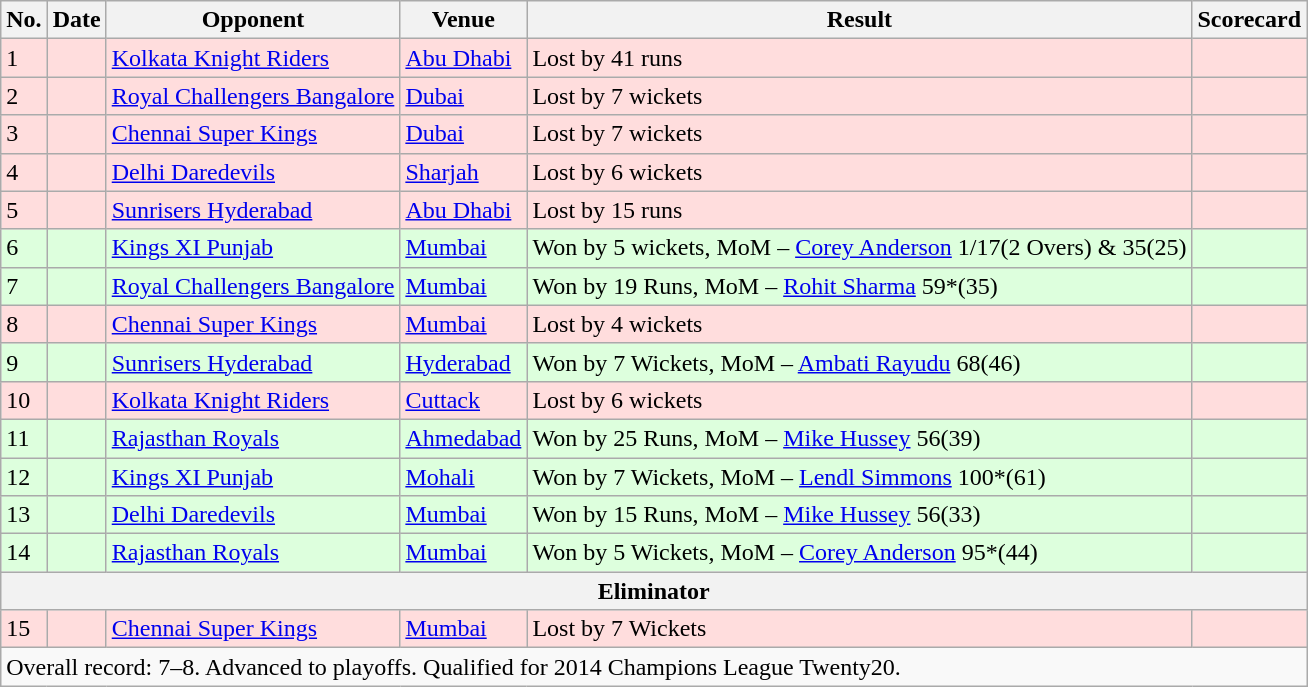<table class="wikitable sortable">
<tr>
<th>No.</th>
<th>Date</th>
<th>Opponent</th>
<th>Venue</th>
<th>Result</th>
<th>Scorecard</th>
</tr>
<tr style="background:#fdd;">
<td>1</td>
<td></td>
<td><a href='#'>Kolkata Knight Riders</a></td>
<td><a href='#'>Abu Dhabi</a></td>
<td>Lost by 41 runs</td>
<td></td>
</tr>
<tr style="background:#fdd;">
<td>2</td>
<td></td>
<td><a href='#'>Royal Challengers Bangalore</a></td>
<td><a href='#'>Dubai</a></td>
<td>Lost by 7 wickets</td>
<td></td>
</tr>
<tr style="background:#fdd;">
<td>3</td>
<td></td>
<td><a href='#'>Chennai Super Kings</a></td>
<td><a href='#'>Dubai</a></td>
<td>Lost by 7 wickets</td>
<td></td>
</tr>
<tr style="background:#fdd;">
<td>4</td>
<td></td>
<td><a href='#'>Delhi Daredevils</a></td>
<td><a href='#'>Sharjah</a></td>
<td>Lost by 6 wickets</td>
<td></td>
</tr>
<tr style="background:#fdd;">
<td>5</td>
<td></td>
<td><a href='#'>Sunrisers Hyderabad</a></td>
<td><a href='#'>Abu Dhabi</a></td>
<td>Lost by 15 runs</td>
<td></td>
</tr>
<tr style="background:#dfd;">
<td>6</td>
<td></td>
<td><a href='#'>Kings XI Punjab</a></td>
<td><a href='#'>Mumbai</a></td>
<td>Won by 5 wickets, MoM –  <a href='#'>Corey Anderson</a> 1/17(2 Overs) & 35(25)</td>
<td></td>
</tr>
<tr style="background:#dfd;">
<td>7</td>
<td></td>
<td><a href='#'>Royal Challengers Bangalore</a></td>
<td><a href='#'>Mumbai</a></td>
<td>Won by 19 Runs, MoM – <a href='#'>Rohit Sharma</a> 59*(35)</td>
<td></td>
</tr>
<tr style="background:#fdd;">
<td>8</td>
<td></td>
<td><a href='#'>Chennai Super Kings</a></td>
<td><a href='#'>Mumbai</a></td>
<td>Lost by 4 wickets</td>
<td></td>
</tr>
<tr style="background:#dfd;">
<td>9</td>
<td></td>
<td><a href='#'>Sunrisers Hyderabad</a></td>
<td><a href='#'>Hyderabad</a></td>
<td>Won by 7 Wickets, MoM –  <a href='#'>Ambati Rayudu</a> 68(46)</td>
<td></td>
</tr>
<tr style="background:#fdd;">
<td>10</td>
<td></td>
<td><a href='#'>Kolkata Knight Riders</a></td>
<td><a href='#'>Cuttack</a></td>
<td>Lost by 6 wickets</td>
<td></td>
</tr>
<tr style="background:#dfd;">
<td>11</td>
<td></td>
<td><a href='#'>Rajasthan Royals</a></td>
<td><a href='#'>Ahmedabad</a></td>
<td>Won by 25 Runs, MoM –  <a href='#'>Mike Hussey</a> 56(39)</td>
<td></td>
</tr>
<tr style="background:#dfd;">
<td>12</td>
<td></td>
<td><a href='#'>Kings XI Punjab</a></td>
<td><a href='#'>Mohali</a></td>
<td>Won by 7 Wickets, MoM – <a href='#'>Lendl Simmons</a> 100*(61)</td>
<td></td>
</tr>
<tr style="background:#dfd;">
<td>13</td>
<td></td>
<td><a href='#'>Delhi Daredevils</a></td>
<td><a href='#'>Mumbai</a></td>
<td>Won by 15 Runs, MoM –  <a href='#'>Mike Hussey</a> 56(33)</td>
<td></td>
</tr>
<tr style="background:#dfd;">
<td>14</td>
<td></td>
<td><a href='#'>Rajasthan Royals</a></td>
<td><a href='#'>Mumbai</a></td>
<td>Won by 5 Wickets, MoM –  <a href='#'>Corey Anderson</a> 95*(44)</td>
<td></td>
</tr>
<tr>
<th colspan="6"  style="text-align:center;">Eliminator</th>
</tr>
<tr style="background:#fdd;">
<td>15</td>
<td></td>
<td><a href='#'>Chennai Super Kings</a></td>
<td><a href='#'>Mumbai</a></td>
<td><span></span> Lost by 7 Wickets</td>
<td></td>
</tr>
<tr class="sortbottom">
<td colspan="6">Overall record: 7–8. Advanced to playoffs. Qualified for 2014 Champions League Twenty20.</td>
</tr>
</table>
